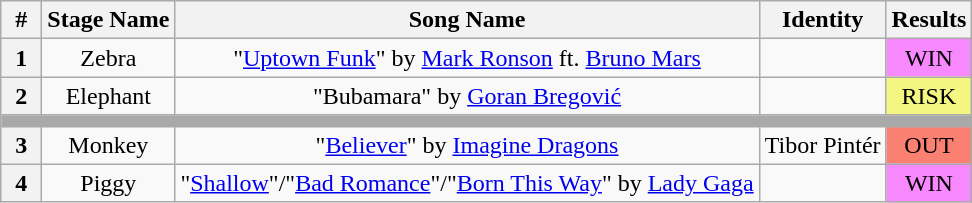<table class="wikitable" style="text-align:center">
<tr>
<th style="width:20px">#</th>
<th>Stage Name</th>
<th>Song Name</th>
<th>Identity</th>
<th>Results</th>
</tr>
<tr>
<th>1</th>
<td>Zebra</td>
<td>"<a href='#'>Uptown Funk</a>" by <a href='#'>Mark Ronson</a> ft. <a href='#'>Bruno Mars</a></td>
<td></td>
<td bgcolor="#f888fd">WIN</td>
</tr>
<tr>
<th>2</th>
<td>Elephant</td>
<td>"Bubamara" by <a href='#'>Goran Bregović</a></td>
<td></td>
<td bgcolor="#f3f781">RISK</td>
</tr>
<tr>
<th ! colspan="5" style="background:darkgrey"></th>
</tr>
<tr>
<th>3</th>
<td>Monkey</td>
<td>"<a href='#'>Believer</a>" by <a href='#'>Imagine Dragons</a></td>
<td>Tibor Pintér</td>
<td bgcolor="salmon">OUT</td>
</tr>
<tr>
<th>4</th>
<td>Piggy</td>
<td>"<a href='#'>Shallow</a>"/"<a href='#'>Bad Romance</a>"/"<a href='#'>Born This Way</a>" by <a href='#'>Lady Gaga</a></td>
<td></td>
<td bgcolor="#f888fd">WIN</td>
</tr>
</table>
